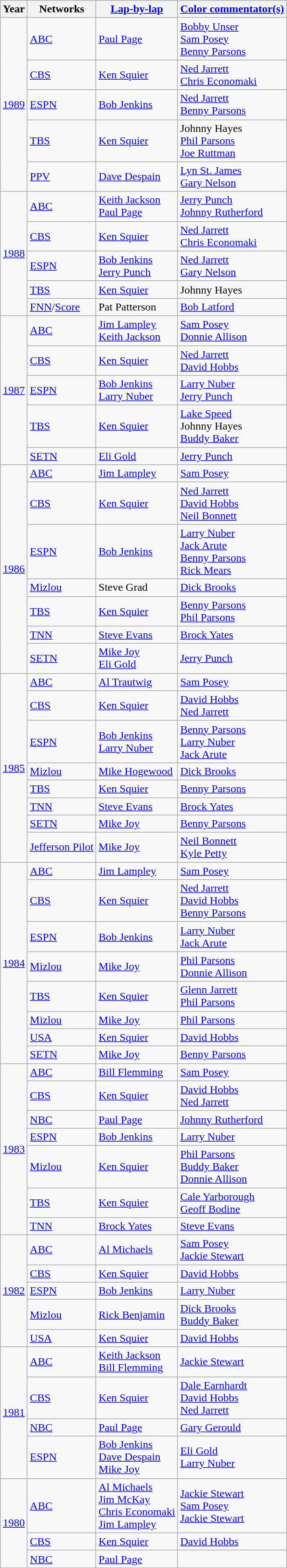<table class=wikitable>
<tr>
<th>Year</th>
<th>Networks</th>
<th><a href='#'>Lap-by-lap</a></th>
<th><a href='#'>Color commentator(s)</a></th>
</tr>
<tr>
<td rowspan="5" nowrap=""><a href='#'>1989</a></td>
<td><a href='#'>ABC</a></td>
<td><a href='#'>Paul Page</a></td>
<td><a href='#'>Bobby Unser</a><br><a href='#'>Sam Posey</a><br><a href='#'>Benny Parsons</a></td>
</tr>
<tr>
<td><a href='#'>CBS</a></td>
<td><a href='#'>Ken Squier</a></td>
<td><a href='#'>Ned Jarrett</a><br><a href='#'>Chris Economaki</a></td>
</tr>
<tr>
<td><a href='#'>ESPN</a></td>
<td><a href='#'>Bob Jenkins</a></td>
<td><a href='#'>Ned Jarrett</a><br><a href='#'>Benny Parsons</a></td>
</tr>
<tr>
<td><a href='#'>TBS</a></td>
<td><a href='#'>Ken Squier</a></td>
<td>Johnny Hayes<br><a href='#'>Phil Parsons</a><br><a href='#'>Joe Ruttman</a></td>
</tr>
<tr>
<td><a href='#'>PPV</a></td>
<td><a href='#'>Dave Despain</a></td>
<td><a href='#'>Lyn St. James</a><br><a href='#'>Gary Nelson</a></td>
</tr>
<tr>
<td rowspan="5" nowrap=""><a href='#'>1988</a></td>
<td><a href='#'>ABC</a></td>
<td><a href='#'>Keith Jackson</a><br><a href='#'>Paul Page</a></td>
<td><a href='#'>Jerry Punch</a><br><a href='#'>Johnny Rutherford</a></td>
</tr>
<tr>
<td><a href='#'>CBS</a></td>
<td><a href='#'>Ken Squier</a></td>
<td><a href='#'>Ned Jarrett</a><br><a href='#'>Chris Economaki</a></td>
</tr>
<tr>
<td><a href='#'>ESPN</a></td>
<td><a href='#'>Bob Jenkins</a><br><a href='#'>Jerry Punch</a></td>
<td><a href='#'>Ned Jarrett</a><br><a href='#'>Gary Nelson</a></td>
</tr>
<tr>
<td><a href='#'>TBS</a></td>
<td><a href='#'>Ken Squier</a></td>
<td>Johnny Hayes</td>
</tr>
<tr>
<td><a href='#'>FNN</a>/<a href='#'>Score</a></td>
<td>Pat Patterson</td>
<td><a href='#'>Bob Latford</a></td>
</tr>
<tr>
<td rowspan="5" nowrap=""><a href='#'>1987</a></td>
<td><a href='#'>ABC</a></td>
<td><a href='#'>Jim Lampley</a><br><a href='#'>Keith Jackson</a></td>
<td><a href='#'>Sam Posey</a><br><a href='#'>Donnie Allison</a></td>
</tr>
<tr>
<td><a href='#'>CBS</a></td>
<td><a href='#'>Ken Squier</a></td>
<td><a href='#'>Ned Jarrett</a><br><a href='#'>David Hobbs</a></td>
</tr>
<tr>
<td><a href='#'>ESPN</a></td>
<td><a href='#'>Bob Jenkins</a><br><a href='#'>Larry Nuber</a></td>
<td><a href='#'>Larry Nuber</a><br><a href='#'>Jerry Punch</a></td>
</tr>
<tr>
<td><a href='#'>TBS</a></td>
<td><a href='#'>Ken Squier</a></td>
<td><a href='#'>Lake Speed</a><br>Johnny Hayes<br><a href='#'>Buddy Baker</a></td>
</tr>
<tr>
<td><a href='#'>SETN</a></td>
<td><a href='#'>Eli Gold</a></td>
<td><a href='#'>Jerry Punch</a></td>
</tr>
<tr>
<td rowspan="7" nowrap=""><a href='#'>1986</a></td>
<td><a href='#'>ABC</a></td>
<td><a href='#'>Jim Lampley</a></td>
<td><a href='#'>Sam Posey</a></td>
</tr>
<tr>
<td><a href='#'>CBS</a></td>
<td><a href='#'>Ken Squier</a></td>
<td><a href='#'>Ned Jarrett</a><br><a href='#'>David Hobbs</a><br><a href='#'>Neil Bonnett</a></td>
</tr>
<tr>
<td><a href='#'>ESPN</a></td>
<td><a href='#'>Bob Jenkins</a></td>
<td><a href='#'>Larry Nuber</a><br><a href='#'>Jack Arute</a><br><a href='#'>Benny Parsons</a><br><a href='#'>Rick Mears</a></td>
</tr>
<tr>
<td><a href='#'>Mizlou</a></td>
<td>Steve Grad</td>
<td><a href='#'>Dick Brooks</a></td>
</tr>
<tr>
<td><a href='#'>TBS</a></td>
<td><a href='#'>Ken Squier</a></td>
<td><a href='#'>Benny Parsons</a><br><a href='#'>Phil Parsons</a></td>
</tr>
<tr>
<td><a href='#'>TNN</a></td>
<td><a href='#'>Steve Evans</a></td>
<td><a href='#'>Brock Yates</a></td>
</tr>
<tr>
<td><a href='#'>SETN</a></td>
<td><a href='#'>Mike Joy</a><br><a href='#'>Eli Gold</a></td>
<td><a href='#'>Jerry Punch</a></td>
</tr>
<tr>
<td rowspan="8" nowrap=""><a href='#'>1985</a></td>
<td><a href='#'>ABC</a></td>
<td><a href='#'>Al Trautwig</a></td>
<td><a href='#'>Sam Posey</a></td>
</tr>
<tr>
<td><a href='#'>CBS</a></td>
<td><a href='#'>Ken Squier</a></td>
<td><a href='#'>David Hobbs</a><br><a href='#'>Ned Jarrett</a></td>
</tr>
<tr>
<td><a href='#'>ESPN</a></td>
<td><a href='#'>Bob Jenkins</a><br><a href='#'>Larry Nuber</a></td>
<td><a href='#'>Benny Parsons</a><br><a href='#'>Larry Nuber</a><br><a href='#'>Jack Arute</a></td>
</tr>
<tr>
<td><a href='#'>Mizlou</a></td>
<td><a href='#'>Mike Hogewood</a></td>
<td><a href='#'>Dick Brooks</a></td>
</tr>
<tr>
<td><a href='#'>TBS</a></td>
<td><a href='#'>Ken Squier</a></td>
<td><a href='#'>Benny Parsons</a></td>
</tr>
<tr>
<td><a href='#'>TNN</a></td>
<td><a href='#'>Steve Evans</a></td>
<td><a href='#'>Brock Yates</a></td>
</tr>
<tr>
<td><a href='#'>SETN</a></td>
<td><a href='#'>Mike Joy</a></td>
<td><a href='#'>Benny Parsons</a></td>
</tr>
<tr>
<td><a href='#'>Jefferson Pilot</a></td>
<td><a href='#'>Mike Joy</a></td>
<td><a href='#'>Neil Bonnett</a><br><a href='#'>Kyle Petty</a></td>
</tr>
<tr>
<td rowspan="8" nowrap=""><a href='#'>1984</a></td>
<td><a href='#'>ABC</a></td>
<td><a href='#'>Jim Lampley</a></td>
<td><a href='#'>Sam Posey</a></td>
</tr>
<tr>
<td><a href='#'>CBS</a></td>
<td><a href='#'>Ken Squier</a></td>
<td><a href='#'>Ned Jarrett</a><br><a href='#'>David Hobbs</a><br><a href='#'>Benny Parsons</a></td>
</tr>
<tr>
<td><a href='#'>ESPN</a></td>
<td><a href='#'>Bob Jenkins</a></td>
<td><a href='#'>Larry Nuber</a><br><a href='#'>Jack Arute</a></td>
</tr>
<tr>
<td><a href='#'>Mizlou</a></td>
<td><a href='#'>Mike Joy</a></td>
<td><a href='#'>Phil Parsons</a><br><a href='#'>Donnie Allison</a></td>
</tr>
<tr>
<td><a href='#'>TBS</a></td>
<td><a href='#'>Ken Squier</a></td>
<td><a href='#'>Glenn Jarrett</a><br><a href='#'>Phil Parsons</a></td>
</tr>
<tr>
<td><a href='#'>Mizlou</a></td>
<td><a href='#'>Mike Joy</a></td>
<td><a href='#'>Phil Parsons</a></td>
</tr>
<tr>
<td><a href='#'>USA</a></td>
<td><a href='#'>Ken Squier</a></td>
<td><a href='#'>David Hobbs</a></td>
</tr>
<tr>
<td><a href='#'>SETN</a></td>
<td><a href='#'>Mike Joy</a></td>
<td><a href='#'>Benny Parsons</a></td>
</tr>
<tr>
<td rowspan="7" nowrap=""><a href='#'>1983</a></td>
<td><a href='#'>ABC</a></td>
<td><a href='#'>Bill Flemming</a></td>
<td><a href='#'>Sam Posey</a></td>
</tr>
<tr>
<td><a href='#'>CBS</a></td>
<td><a href='#'>Ken Squier</a></td>
<td><a href='#'>David Hobbs</a><br><a href='#'>Ned Jarrett</a></td>
</tr>
<tr>
<td><a href='#'>NBC</a></td>
<td><a href='#'>Paul Page</a></td>
<td><a href='#'>Johnny Rutherford</a></td>
</tr>
<tr>
<td><a href='#'>ESPN</a></td>
<td><a href='#'>Bob Jenkins</a></td>
<td><a href='#'>Larry Nuber</a></td>
</tr>
<tr>
<td><a href='#'>Mizlou</a></td>
<td><a href='#'>Ken Squier</a></td>
<td><a href='#'>Phil Parsons</a><br><a href='#'>Buddy Baker</a><br><a href='#'>Donnie Allison</a></td>
</tr>
<tr>
<td><a href='#'>TBS</a></td>
<td><a href='#'>Ken Squier</a></td>
<td><a href='#'>Cale Yarborough</a><br><a href='#'>Geoff Bodine</a></td>
</tr>
<tr>
<td><a href='#'>TNN</a></td>
<td><a href='#'>Brock Yates</a></td>
<td><a href='#'>Steve Evans</a></td>
</tr>
<tr>
<td rowspan="5" nowrap=""><a href='#'>1982</a></td>
<td><a href='#'>ABC</a></td>
<td><a href='#'>Al Michaels</a></td>
<td><a href='#'>Sam Posey</a><br><a href='#'>Jackie Stewart</a></td>
</tr>
<tr>
<td><a href='#'>CBS</a></td>
<td><a href='#'>Ken Squier</a></td>
<td><a href='#'>David Hobbs</a></td>
</tr>
<tr>
<td><a href='#'>ESPN</a></td>
<td><a href='#'>Bob Jenkins</a></td>
<td><a href='#'>Larry Nuber</a></td>
</tr>
<tr>
<td><a href='#'>Mizlou</a></td>
<td><a href='#'>Rick Benjamin</a></td>
<td><a href='#'>Dick Brooks</a><br><a href='#'>Buddy Baker</a></td>
</tr>
<tr>
<td><a href='#'>USA</a></td>
<td><a href='#'>Ken Squier</a></td>
<td><a href='#'>David Hobbs</a></td>
</tr>
<tr>
<td rowspan="4" nowrap=""><a href='#'>1981</a></td>
<td><a href='#'>ABC</a></td>
<td><a href='#'>Keith Jackson</a><br><a href='#'>Bill Flemming</a></td>
<td><a href='#'>Jackie Stewart</a></td>
</tr>
<tr>
<td><a href='#'>CBS</a></td>
<td><a href='#'>Ken Squier</a></td>
<td><a href='#'>Dale Earnhardt</a><br><a href='#'>David Hobbs</a><br><a href='#'>Ned Jarrett</a></td>
</tr>
<tr>
<td><a href='#'>NBC</a></td>
<td><a href='#'>Paul Page</a></td>
<td><a href='#'>Gary Gerould</a></td>
</tr>
<tr>
<td><a href='#'>ESPN</a></td>
<td><a href='#'>Bob Jenkins</a><br><a href='#'>Dave Despain</a><br><a href='#'>Mike Joy</a></td>
<td><a href='#'>Eli Gold</a><br><a href='#'>Larry Nuber</a></td>
</tr>
<tr>
<td rowspan="3" nowrap=""><a href='#'>1980</a></td>
<td><a href='#'>ABC</a></td>
<td><a href='#'>Al Michaels</a><br><a href='#'>Jim McKay</a><br><a href='#'>Chris Economaki</a><br><a href='#'>Jim Lampley</a></td>
<td><a href='#'>Jackie Stewart</a><br><a href='#'>Sam Posey</a><br><a href='#'>Jackie Stewart</a></td>
</tr>
<tr>
<td><a href='#'>CBS</a></td>
<td><a href='#'>Ken Squier</a></td>
<td><a href='#'>David Hobbs</a></td>
</tr>
<tr>
<td><a href='#'>NBC</a></td>
<td><a href='#'>Paul Page</a></td>
<td></td>
</tr>
</table>
